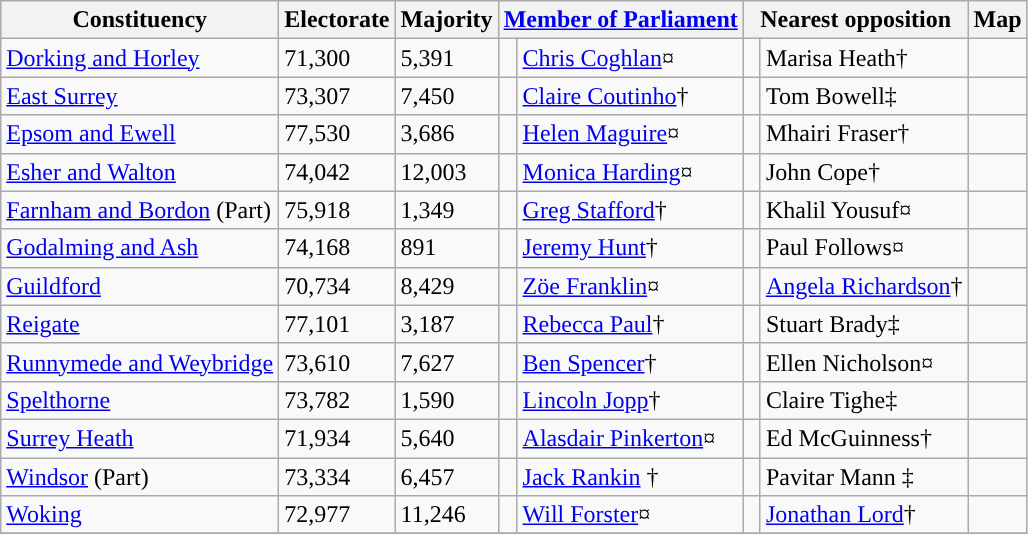<table class="wikitable sortable">
<tr>
<th rowspan=1>Constituency</th>
<th rowspan=1>Electorate</th>
<th rowspan=1>Majority</th>
<th colspan=2 class=unsortable><a href='#'>Member of Parliament</a></th>
<th colspan=2 class=unsortable>Nearest opposition<br></th>
<th rowspan=1 class=unsortable>Map</th>
</tr>
<tr>
<td><a href='#'>Dorking and Horley</a></td>
<td>71,300</td>
<td>5,391</td>
<td style="color:inherit;background:"> </td>
<td><a href='#'>Chris Coghlan</a>¤</td>
<td style="color:inherit;background:"> </td>
<td>Marisa Heath†</td>
<td></td>
</tr>
<tr>
<td><a href='#'>East Surrey</a></td>
<td>73,307</td>
<td>7,450</td>
<td style="color:inherit;background:"> </td>
<td><a href='#'>Claire Coutinho</a>†</td>
<td style="color:inherit;background:"> </td>
<td>Tom Bowell‡</td>
<td></td>
</tr>
<tr>
<td><a href='#'>Epsom and Ewell</a></td>
<td>77,530</td>
<td>3,686</td>
<td style="color:inherit;background:"> </td>
<td><a href='#'>Helen Maguire</a>¤</td>
<td style="color:inherit;background:"> </td>
<td>Mhairi Fraser†</td>
<td></td>
</tr>
<tr>
<td><a href='#'>Esher and Walton</a></td>
<td>74,042</td>
<td>12,003</td>
<td style="color:inherit;background:"> </td>
<td><a href='#'>Monica Harding</a>¤</td>
<td style="color:inherit;background:"> </td>
<td>John Cope†</td>
<td></td>
</tr>
<tr>
<td><a href='#'>Farnham and Bordon</a> (Part)</td>
<td>75,918</td>
<td>1,349</td>
<td style="color:inherit;background:"> </td>
<td><a href='#'>Greg Stafford</a>†</td>
<td style="color:inherit;background:"> </td>
<td>Khalil Yousuf¤</td>
<td></td>
</tr>
<tr>
<td><a href='#'>Godalming and Ash</a></td>
<td>74,168</td>
<td>891</td>
<td style="color:inherit;background:"> </td>
<td><a href='#'>Jeremy Hunt</a>†</td>
<td style="color:inherit;background:"></td>
<td>Paul Follows¤</td>
<td></td>
</tr>
<tr>
<td><a href='#'>Guildford</a></td>
<td>70,734</td>
<td>8,429</td>
<td style="color:inherit;background:"> </td>
<td><a href='#'>Zöe Franklin</a>¤</td>
<td style="color:inherit;background:"> </td>
<td><a href='#'>Angela Richardson</a>†</td>
<td></td>
</tr>
<tr>
<td><a href='#'>Reigate</a></td>
<td>77,101</td>
<td>3,187</td>
<td style="color:inherit;background:"> </td>
<td><a href='#'>Rebecca Paul</a>†</td>
<td style="color:inherit;background:"> </td>
<td>Stuart Brady‡</td>
<td></td>
</tr>
<tr>
<td><a href='#'>Runnymede and Weybridge</a></td>
<td>73,610</td>
<td>7,627</td>
<td style="color:inherit;background:"> </td>
<td><a href='#'>Ben Spencer</a>†</td>
<td style="color:inherit;background:"> </td>
<td>Ellen Nicholson¤</td>
<td></td>
</tr>
<tr>
<td><a href='#'>Spelthorne</a></td>
<td>73,782</td>
<td>1,590</td>
<td style="color:inherit;background:"> </td>
<td><a href='#'>Lincoln Jopp</a>†</td>
<td style="color:inherit;background:"> </td>
<td>Claire Tighe‡</td>
<td></td>
</tr>
<tr>
<td><a href='#'>Surrey Heath</a></td>
<td>71,934</td>
<td>5,640</td>
<td style="color:inherit;background:"> </td>
<td><a href='#'>Alasdair Pinkerton</a>¤</td>
<td style="color:inherit;background:"> </td>
<td>Ed McGuinness†</td>
<td></td>
</tr>
<tr>
<td><a href='#'>Windsor</a> (Part)</td>
<td>73,334</td>
<td>6,457</td>
<td style="color:inherit;background:"> </td>
<td><a href='#'>Jack Rankin</a> †</td>
<td style="color:inherit;background:"> </td>
<td>Pavitar Mann ‡</td>
<td></td>
</tr>
<tr>
<td><a href='#'>Woking</a></td>
<td>72,977</td>
<td>11,246</td>
<td style="color:inherit;background:"> </td>
<td><a href='#'>Will Forster</a>¤</td>
<td style="color:inherit;background:"> </td>
<td><a href='#'>Jonathan Lord</a>†</td>
<td></td>
</tr>
<tr>
</tr>
</table>
